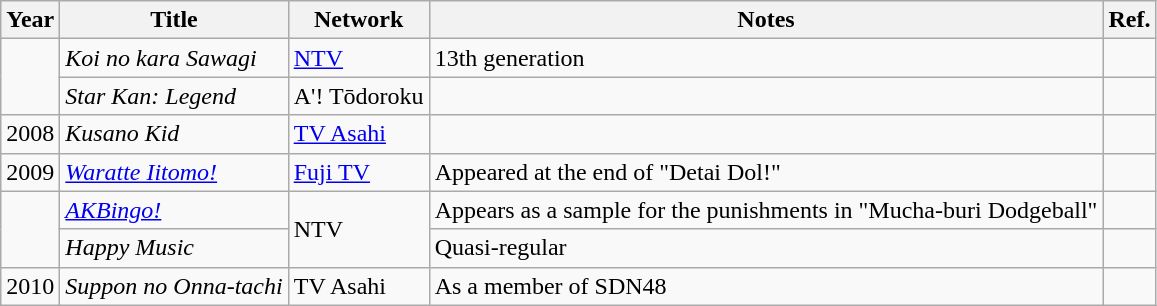<table class="wikitable">
<tr>
<th>Year</th>
<th>Title</th>
<th>Network</th>
<th>Notes</th>
<th>Ref.</th>
</tr>
<tr>
<td rowspan="2"></td>
<td><em>Koi no kara Sawagi</em></td>
<td><a href='#'>NTV</a></td>
<td>13th generation</td>
<td></td>
</tr>
<tr>
<td><em>Star Kan: Legend</em></td>
<td>A'! Tōdoroku</td>
<td></td>
<td></td>
</tr>
<tr>
<td>2008</td>
<td><em>Kusano Kid</em></td>
<td><a href='#'>TV Asahi</a></td>
<td></td>
<td></td>
</tr>
<tr>
<td>2009</td>
<td><em><a href='#'>Waratte Iitomo!</a></em></td>
<td><a href='#'>Fuji TV</a></td>
<td>Appeared at the end of "Detai Dol!"</td>
<td></td>
</tr>
<tr>
<td rowspan="2"></td>
<td><em><a href='#'>AKBingo!</a></em></td>
<td rowspan="2">NTV</td>
<td>Appears as a sample for the punishments in "Mucha-buri Dodgeball"</td>
<td></td>
</tr>
<tr>
<td><em>Happy Music</em></td>
<td>Quasi-regular</td>
<td></td>
</tr>
<tr>
<td>2010</td>
<td><em>Suppon no Onna-tachi</em></td>
<td>TV Asahi</td>
<td>As a member of SDN48</td>
<td></td>
</tr>
</table>
